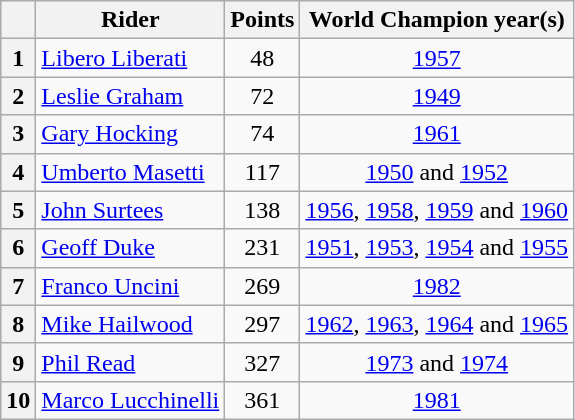<table class="wikitable" style="text-align:center">
<tr>
<th></th>
<th>Rider</th>
<th>Points</th>
<th>World Champion year(s)</th>
</tr>
<tr>
<th>1</th>
<td align=left> <a href='#'>Libero Liberati</a></td>
<td>48</td>
<td><a href='#'>1957</a></td>
</tr>
<tr>
<th>2</th>
<td align=left> <a href='#'>Leslie Graham</a></td>
<td>72</td>
<td><a href='#'>1949</a></td>
</tr>
<tr>
<th>3</th>
<td align=left>  <a href='#'>Gary Hocking</a></td>
<td>74</td>
<td><a href='#'>1961</a></td>
</tr>
<tr>
<th>4</th>
<td align=left> <a href='#'>Umberto Masetti</a></td>
<td>117</td>
<td><a href='#'>1950</a> and <a href='#'>1952</a></td>
</tr>
<tr>
<th>5</th>
<td align=left> <a href='#'>John Surtees</a></td>
<td>138</td>
<td><a href='#'>1956</a>, <a href='#'>1958</a>, <a href='#'>1959</a> and <a href='#'>1960</a></td>
</tr>
<tr>
<th>6</th>
<td align=left> <a href='#'>Geoff Duke</a></td>
<td>231</td>
<td><a href='#'>1951</a>, <a href='#'>1953</a>, <a href='#'>1954</a> and <a href='#'>1955</a></td>
</tr>
<tr>
<th>7</th>
<td align=left> <a href='#'>Franco Uncini</a></td>
<td>269</td>
<td><a href='#'>1982</a></td>
</tr>
<tr>
<th>8</th>
<td align=left> <a href='#'>Mike Hailwood</a></td>
<td>297</td>
<td><a href='#'>1962</a>, <a href='#'>1963</a>, <a href='#'>1964</a> and <a href='#'>1965</a></td>
</tr>
<tr>
<th>9</th>
<td align=left> <a href='#'>Phil Read</a></td>
<td>327</td>
<td><a href='#'>1973</a> and <a href='#'>1974</a></td>
</tr>
<tr>
<th>10</th>
<td align=left> <a href='#'>Marco Lucchinelli</a></td>
<td>361</td>
<td><a href='#'>1981</a></td>
</tr>
</table>
